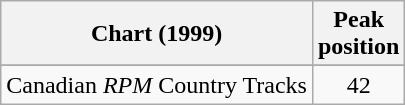<table class="wikitable sortable">
<tr>
<th align="left">Chart (1999)</th>
<th align="center">Peak<br>position</th>
</tr>
<tr>
</tr>
<tr>
<td align="left">Canadian <em>RPM</em> Country Tracks</td>
<td align="center">42</td>
</tr>
</table>
